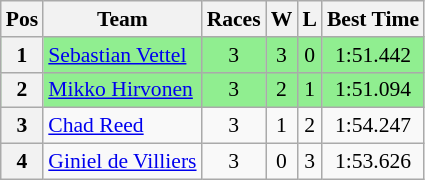<table class="wikitable" style="text-align:center; font-size:90%">
<tr>
<th>Pos</th>
<th>Team</th>
<th>Races</th>
<th>W</th>
<th>L</th>
<th>Best Time</th>
</tr>
<tr style="background:lightgreen;">
<th>1</th>
<td align=left> <a href='#'>Sebastian Vettel</a></td>
<td>3</td>
<td>3</td>
<td>0</td>
<td>1:51.442</td>
</tr>
<tr style="background:lightgreen;">
<th>2</th>
<td align=left> <a href='#'>Mikko Hirvonen</a></td>
<td>3</td>
<td>2</td>
<td>1</td>
<td>1:51.094</td>
</tr>
<tr>
<th>3</th>
<td align=left> <a href='#'>Chad Reed</a></td>
<td>3</td>
<td>1</td>
<td>2</td>
<td>1:54.247</td>
</tr>
<tr>
<th>4</th>
<td align=left> <a href='#'>Giniel de Villiers</a></td>
<td>3</td>
<td>0</td>
<td>3</td>
<td>1:53.626</td>
</tr>
</table>
